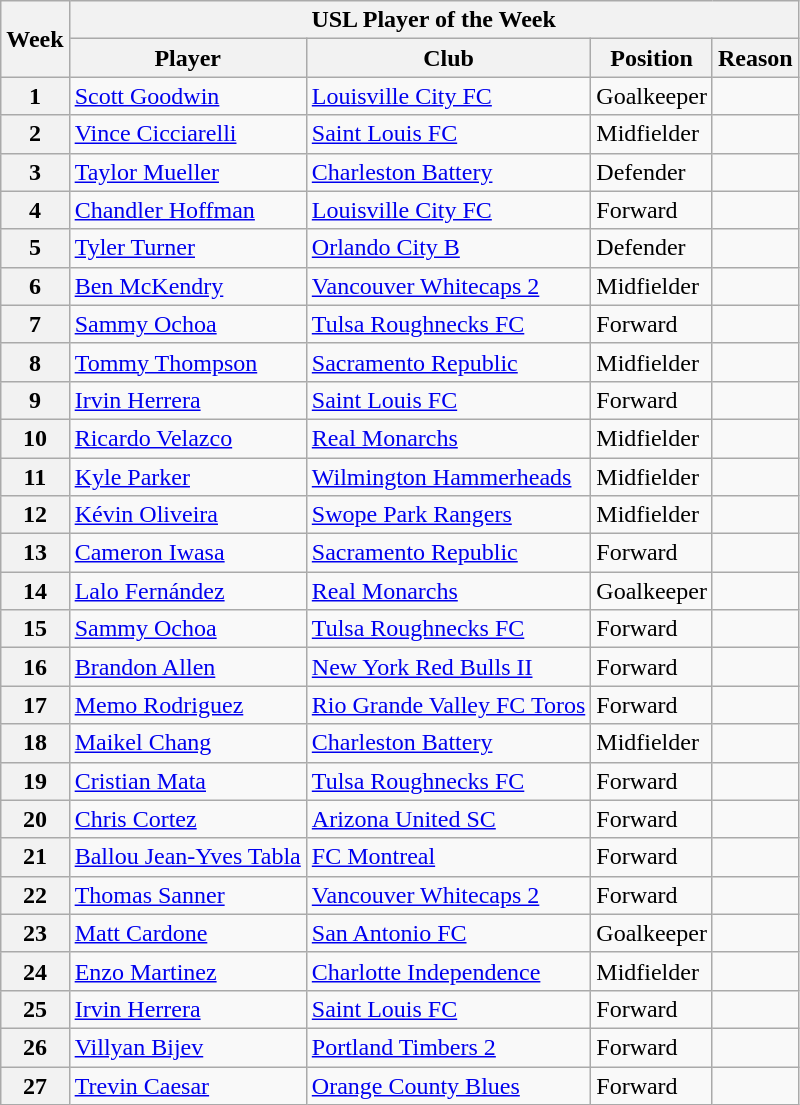<table class="wikitable sortable">
<tr>
<th rowspan="2">Week</th>
<th colspan="4">USL Player of the Week</th>
</tr>
<tr>
<th>Player</th>
<th>Club</th>
<th>Position</th>
<th>Reason</th>
</tr>
<tr>
<th>1</th>
<td> <a href='#'>Scott Goodwin</a></td>
<td><a href='#'>Louisville City FC</a></td>
<td>Goalkeeper</td>
<td></td>
</tr>
<tr>
<th>2</th>
<td> <a href='#'>Vince Cicciarelli</a></td>
<td><a href='#'>Saint Louis FC</a></td>
<td>Midfielder</td>
<td></td>
</tr>
<tr>
<th>3</th>
<td> <a href='#'>Taylor Mueller</a></td>
<td><a href='#'>Charleston Battery</a></td>
<td>Defender</td>
<td></td>
</tr>
<tr>
<th>4</th>
<td> <a href='#'>Chandler Hoffman</a></td>
<td><a href='#'>Louisville City FC</a></td>
<td>Forward</td>
<td></td>
</tr>
<tr>
<th>5</th>
<td> <a href='#'>Tyler Turner</a></td>
<td><a href='#'>Orlando City B</a></td>
<td>Defender</td>
<td></td>
</tr>
<tr>
<th>6</th>
<td> <a href='#'>Ben McKendry</a></td>
<td><a href='#'>Vancouver Whitecaps 2</a></td>
<td>Midfielder</td>
<td></td>
</tr>
<tr>
<th>7</th>
<td> <a href='#'>Sammy Ochoa</a></td>
<td><a href='#'>Tulsa Roughnecks FC</a></td>
<td>Forward</td>
<td></td>
</tr>
<tr>
<th>8</th>
<td> <a href='#'>Tommy Thompson</a></td>
<td><a href='#'>Sacramento Republic</a></td>
<td>Midfielder</td>
<td></td>
</tr>
<tr>
<th>9</th>
<td> <a href='#'>Irvin Herrera</a></td>
<td><a href='#'>Saint Louis FC</a></td>
<td>Forward</td>
<td></td>
</tr>
<tr>
<th>10</th>
<td> <a href='#'>Ricardo Velazco</a></td>
<td><a href='#'>Real Monarchs</a></td>
<td>Midfielder</td>
<td></td>
</tr>
<tr>
<th>11</th>
<td> <a href='#'>Kyle Parker</a></td>
<td><a href='#'>Wilmington Hammerheads</a></td>
<td>Midfielder</td>
<td></td>
</tr>
<tr>
<th>12</th>
<td> <a href='#'>Kévin Oliveira</a></td>
<td><a href='#'>Swope Park Rangers</a></td>
<td>Midfielder</td>
<td></td>
</tr>
<tr>
<th>13</th>
<td> <a href='#'>Cameron Iwasa</a></td>
<td><a href='#'>Sacramento Republic</a></td>
<td>Forward</td>
<td></td>
</tr>
<tr>
<th>14</th>
<td> <a href='#'>Lalo Fernández</a></td>
<td><a href='#'>Real Monarchs</a></td>
<td>Goalkeeper</td>
<td></td>
</tr>
<tr>
<th>15</th>
<td> <a href='#'>Sammy Ochoa</a></td>
<td><a href='#'>Tulsa Roughnecks FC</a></td>
<td>Forward</td>
<td></td>
</tr>
<tr>
<th>16</th>
<td> <a href='#'>Brandon Allen</a></td>
<td><a href='#'>New York Red Bulls II</a></td>
<td>Forward</td>
<td></td>
</tr>
<tr>
<th>17</th>
<td> <a href='#'>Memo Rodriguez</a></td>
<td><a href='#'>Rio Grande Valley FC Toros</a></td>
<td>Forward</td>
<td></td>
</tr>
<tr>
<th>18</th>
<td> <a href='#'>Maikel Chang</a></td>
<td><a href='#'>Charleston Battery</a></td>
<td>Midfielder</td>
<td></td>
</tr>
<tr>
<th>19</th>
<td> <a href='#'>Cristian Mata</a></td>
<td><a href='#'>Tulsa Roughnecks FC</a></td>
<td>Forward</td>
<td></td>
</tr>
<tr>
<th>20</th>
<td> <a href='#'>Chris Cortez</a></td>
<td><a href='#'>Arizona United SC</a></td>
<td>Forward</td>
<td></td>
</tr>
<tr>
<th>21</th>
<td> <a href='#'>Ballou Jean-Yves Tabla</a></td>
<td><a href='#'>FC Montreal</a></td>
<td>Forward</td>
<td></td>
</tr>
<tr>
<th>22</th>
<td> <a href='#'>Thomas Sanner</a></td>
<td><a href='#'>Vancouver Whitecaps 2</a></td>
<td>Forward</td>
<td></td>
</tr>
<tr>
<th>23</th>
<td> <a href='#'>Matt Cardone</a></td>
<td><a href='#'>San Antonio FC</a></td>
<td>Goalkeeper</td>
<td></td>
</tr>
<tr>
<th>24</th>
<td> <a href='#'>Enzo Martinez</a></td>
<td><a href='#'>Charlotte Independence</a></td>
<td>Midfielder</td>
<td></td>
</tr>
<tr>
<th>25</th>
<td> <a href='#'>Irvin Herrera</a></td>
<td><a href='#'>Saint Louis FC</a></td>
<td>Forward</td>
<td></td>
</tr>
<tr>
<th>26</th>
<td> <a href='#'>Villyan Bijev</a></td>
<td><a href='#'>Portland Timbers 2</a></td>
<td>Forward</td>
<td></td>
</tr>
<tr>
<th>27</th>
<td> <a href='#'>Trevin Caesar</a></td>
<td><a href='#'>Orange County Blues</a></td>
<td>Forward</td>
<td></td>
</tr>
</table>
